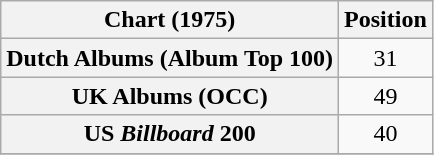<table class="wikitable sortable plainrowheaders" style="text-align:center;">
<tr>
<th scope="col">Chart (1975)</th>
<th scope="col">Position</th>
</tr>
<tr>
<th scope="row">Dutch Albums (Album Top 100)</th>
<td>31</td>
</tr>
<tr>
<th scope="row">UK Albums (OCC)</th>
<td>49</td>
</tr>
<tr>
<th scope="row">US <em>Billboard</em> 200</th>
<td>40</td>
</tr>
<tr>
</tr>
</table>
